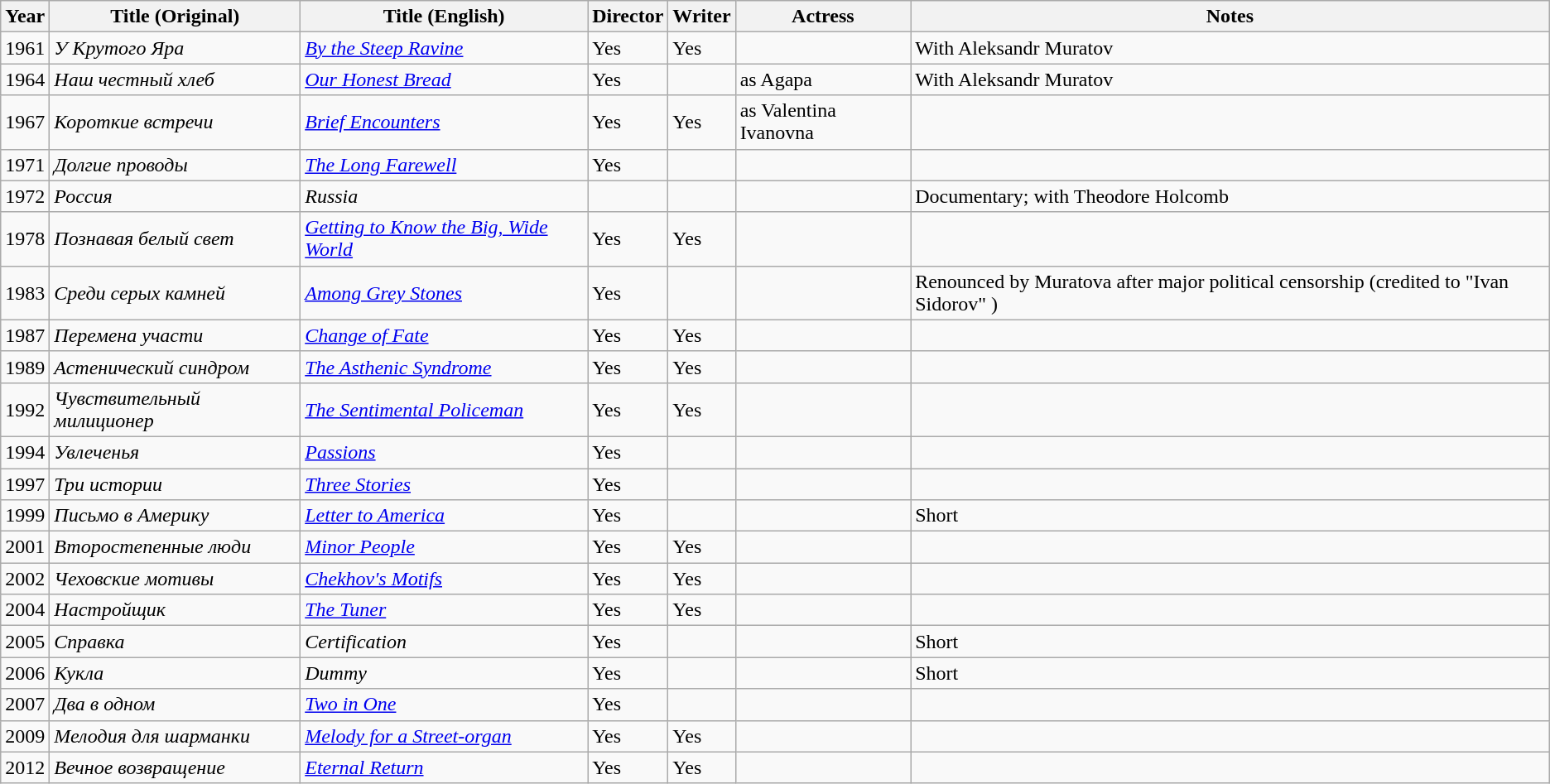<table class="wikitable sortable">
<tr>
<th>Year</th>
<th>Title (Original)</th>
<th>Title (English)</th>
<th>Director</th>
<th>Writer</th>
<th>Actress</th>
<th>Notes</th>
</tr>
<tr>
<td>1961</td>
<td><em>У Крутого Яра</em></td>
<td><em><a href='#'>By the Steep Ravine</a></em></td>
<td>Yes</td>
<td>Yes</td>
<td></td>
<td>With Aleksandr Muratov</td>
</tr>
<tr>
<td>1964</td>
<td><em>Наш честный хлеб</em></td>
<td><em><a href='#'>Our Honest Bread</a></em></td>
<td>Yes</td>
<td></td>
<td>as Agapa</td>
<td>With Aleksandr Muratov</td>
</tr>
<tr>
<td>1967</td>
<td><em>Короткие встречи</em></td>
<td><em><a href='#'>Brief Encounters</a></em></td>
<td>Yes</td>
<td>Yes</td>
<td>as Valentina Ivanovna</td>
<td></td>
</tr>
<tr>
<td>1971</td>
<td><em>Долгие проводы</em></td>
<td><em><a href='#'>The Long Farewell</a></em></td>
<td>Yes</td>
<td></td>
<td></td>
<td></td>
</tr>
<tr>
<td>1972</td>
<td><em>Россия</em></td>
<td><em>Russia</em></td>
<td></td>
<td></td>
<td></td>
<td>Documentary; with Theodore Holcomb</td>
</tr>
<tr>
<td>1978</td>
<td><em>Познавая белый свет</em></td>
<td><em><a href='#'>Getting to Know the Big, Wide World</a></em></td>
<td>Yes</td>
<td>Yes</td>
<td></td>
<td></td>
</tr>
<tr>
<td>1983</td>
<td><em>Среди серых камней</em></td>
<td><em><a href='#'>Among Grey Stones</a></em></td>
<td>Yes</td>
<td></td>
<td></td>
<td>Renounced by Muratova after major political censorship (credited to "Ivan Sidorov" )</td>
</tr>
<tr>
<td>1987</td>
<td><em>Перемена участи</em></td>
<td><em><a href='#'>Change of Fate</a></em></td>
<td>Yes</td>
<td>Yes</td>
<td></td>
<td></td>
</tr>
<tr>
<td>1989</td>
<td><em>Астенический синдром</em></td>
<td><em><a href='#'>The Asthenic Syndrome</a></em></td>
<td>Yes</td>
<td>Yes</td>
<td></td>
<td></td>
</tr>
<tr>
<td>1992</td>
<td><em>Чувствительный милиционер</em></td>
<td><em><a href='#'>The Sentimental Policeman</a></em></td>
<td>Yes</td>
<td>Yes</td>
<td></td>
<td></td>
</tr>
<tr>
<td>1994</td>
<td><em>Увлеченья</em></td>
<td><em><a href='#'>Passions</a></em></td>
<td>Yes</td>
<td></td>
<td></td>
<td></td>
</tr>
<tr>
<td>1997</td>
<td><em>Три истории</em></td>
<td><em><a href='#'>Three Stories</a></em></td>
<td>Yes</td>
<td></td>
<td></td>
<td></td>
</tr>
<tr>
<td>1999</td>
<td><em>Письмо в Америку</em></td>
<td><em><a href='#'>Letter to America</a></em></td>
<td>Yes</td>
<td></td>
<td></td>
<td>Short</td>
</tr>
<tr>
<td>2001</td>
<td><em>Второстепенные люди</em></td>
<td><em><a href='#'>Minor People</a></em></td>
<td>Yes</td>
<td>Yes</td>
<td></td>
<td></td>
</tr>
<tr>
<td>2002</td>
<td><em>Чеховские мотивы</em></td>
<td><em><a href='#'>Chekhov's Motifs</a></em></td>
<td>Yes</td>
<td>Yes</td>
<td></td>
<td></td>
</tr>
<tr>
<td>2004</td>
<td><em>Настройщик</em></td>
<td><em><a href='#'>The Tuner</a></em></td>
<td>Yes</td>
<td>Yes</td>
<td></td>
<td></td>
</tr>
<tr>
<td>2005</td>
<td><em>Справка</em></td>
<td><em>Certification</em></td>
<td>Yes</td>
<td></td>
<td></td>
<td>Short</td>
</tr>
<tr>
<td>2006</td>
<td><em>Кукла</em></td>
<td><em>Dummy</em></td>
<td>Yes</td>
<td></td>
<td></td>
<td>Short</td>
</tr>
<tr>
<td>2007</td>
<td><em>Два в одном</em></td>
<td><em><a href='#'>Two in One</a></em></td>
<td>Yes</td>
<td></td>
<td></td>
<td></td>
</tr>
<tr>
<td>2009</td>
<td><em>Мелодия для шарманки</em></td>
<td><em><a href='#'>Melody for a Street-organ</a></em></td>
<td>Yes</td>
<td>Yes</td>
<td></td>
<td></td>
</tr>
<tr>
<td>2012</td>
<td><em>Вечное возвращение</em></td>
<td><em><a href='#'>Eternal Return</a></em></td>
<td>Yes</td>
<td>Yes</td>
<td></td>
<td></td>
</tr>
</table>
